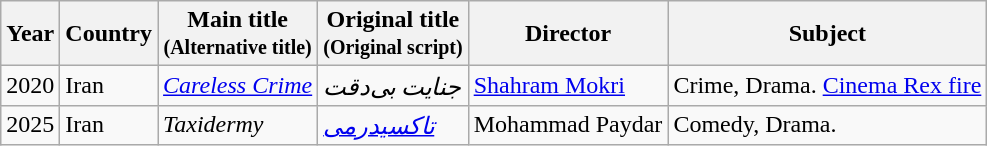<table class="wikitable sortable">
<tr>
<th>Year</th>
<th>Country</th>
<th class="unsortable">Main title<br><small>(Alternative title)</small></th>
<th class="unsortable">Original title<br><small>(Original script)</small></th>
<th>Director</th>
<th class="unsortable">Subject</th>
</tr>
<tr>
<td>2020</td>
<td>Iran</td>
<td><em><a href='#'>Careless Crime</a></em></td>
<td><em>جنایت بی‌دقت</em></td>
<td><a href='#'>Shahram Mokri</a></td>
<td>Crime, Drama. <a href='#'>Cinema Rex fire</a></td>
</tr>
<tr>
<td>2025</td>
<td>Iran</td>
<td><em>Taxidermy</em></td>
<td><em><a href='#'>تاکسیدرمی</a></em></td>
<td>Mohammad Paydar</td>
<td>Comedy, Drama.</td>
</tr>
</table>
